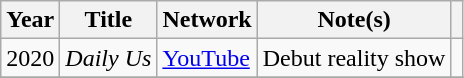<table class="wikitable">
<tr>
<th>Year</th>
<th>Title</th>
<th>Network</th>
<th>Note(s)</th>
<th></th>
</tr>
<tr>
<td>2020</td>
<td><em>Daily Us</em></td>
<td><a href='#'>YouTube</a></td>
<td>Debut reality show</td>
<td></td>
</tr>
<tr>
</tr>
</table>
